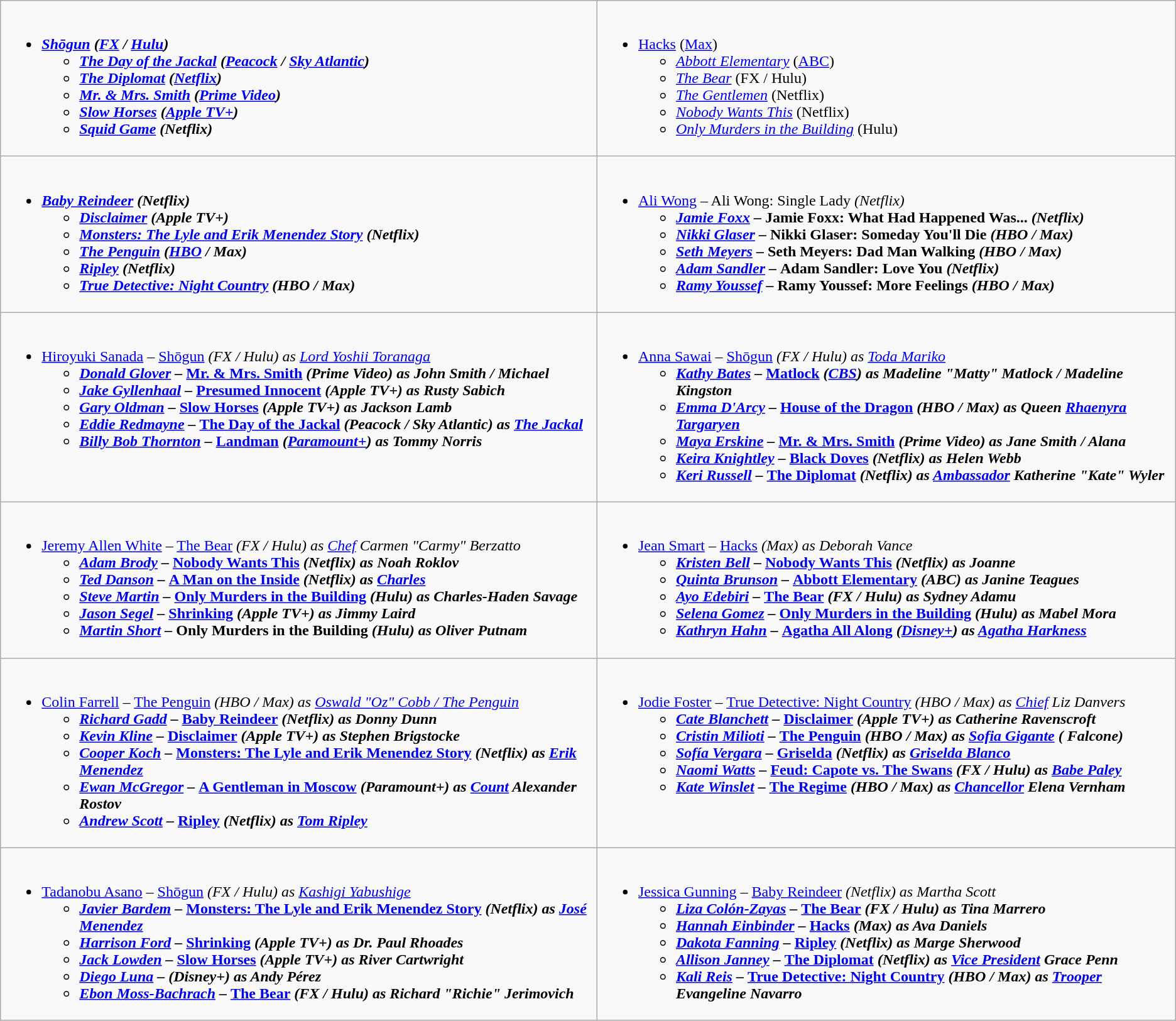<table class=wikitable style="width=100%">
<tr>
<td valign="top" style="width=50%"><br><ul><li><strong><em><a href='#'>Shōgun</a><em> (<a href='#'>FX</a> / <a href='#'>Hulu</a>)<strong><ul><li></em><a href='#'>The Day of the Jackal</a><em> (<a href='#'>Peacock</a> / <a href='#'>Sky Atlantic</a>)</li><li></em><a href='#'>The Diplomat</a><em> (<a href='#'>Netflix</a>)</li><li></em><a href='#'>Mr. & Mrs. Smith</a><em> (<a href='#'>Prime Video</a>)</li><li></em><a href='#'>Slow Horses</a><em> (<a href='#'>Apple TV+</a>)</li><li></em><a href='#'>Squid Game</a><em> (Netflix)</li></ul></li></ul></td>
<td valign="top" style="width=50%"><br><ul><li></em></strong><a href='#'>Hacks</a></em> (<a href='#'>Max</a>)</strong><ul><li><em><a href='#'>Abbott Elementary</a></em> (<a href='#'>ABC</a>)</li><li><em><a href='#'>The Bear</a></em> (FX / Hulu)</li><li><em><a href='#'>The Gentlemen</a></em> (Netflix)</li><li><em><a href='#'>Nobody Wants This</a></em> (Netflix)</li><li><em><a href='#'>Only Murders in the Building</a></em> (Hulu)</li></ul></li></ul></td>
</tr>
<tr>
<td valign="top" style="width=50%"><br><ul><li><strong><em><a href='#'>Baby Reindeer</a><em> (Netflix)<strong><ul><li></em><a href='#'>Disclaimer</a><em> (Apple TV+)</li><li></em><a href='#'>Monsters: The Lyle and Erik Menendez Story</a><em> (Netflix)</li><li></em><a href='#'>The Penguin</a><em> (<a href='#'>HBO</a> / Max)</li><li></em><a href='#'>Ripley</a><em> (Netflix)</li><li></em><a href='#'>True Detective: Night Country</a><em> (HBO / Max)</li></ul></li></ul></td>
<td valign="top" style="width=50%"><br><ul><li></strong><a href='#'>Ali Wong</a> – </em>Ali Wong: Single Lady<em> (Netflix)<strong><ul><li><a href='#'>Jamie Foxx</a> – </em>Jamie Foxx: What Had Happened Was...<em> (Netflix)</li><li><a href='#'>Nikki Glaser</a> – </em>Nikki Glaser: Someday You'll Die<em> (HBO / Max)</li><li><a href='#'>Seth Meyers</a> – </em>Seth Meyers: Dad Man Walking<em> (HBO / Max)</li><li><a href='#'>Adam Sandler</a> – </em>Adam Sandler: Love You<em> (Netflix)</li><li><a href='#'>Ramy Youssef</a> – </em>Ramy Youssef: More Feelings<em> (HBO / Max)</li></ul></li></ul></td>
</tr>
<tr>
<td valign="top" style="width=50%"><br><ul><li></strong><a href='#'>Hiroyuki Sanada</a> – </em><a href='#'>Shōgun</a><em> (FX / Hulu) as <a href='#'>Lord Yoshii Toranaga</a><strong><ul><li><a href='#'>Donald Glover</a> – </em><a href='#'>Mr. & Mrs. Smith</a><em> (Prime Video) as John Smith / Michael</li><li><a href='#'>Jake Gyllenhaal</a> – </em><a href='#'>Presumed Innocent</a><em> (Apple TV+) as Rusty Sabich</li><li><a href='#'>Gary Oldman</a> – </em><a href='#'>Slow Horses</a><em> (Apple TV+) as Jackson Lamb</li><li><a href='#'>Eddie Redmayne</a> – </em><a href='#'>The Day of the Jackal</a><em> (Peacock / Sky Atlantic) as <a href='#'>The Jackal</a></li><li><a href='#'>Billy Bob Thornton</a> – </em><a href='#'>Landman</a><em> (<a href='#'>Paramount+</a>) as Tommy Norris</li></ul></li></ul></td>
<td valign="top" style="width=50%"><br><ul><li></strong><a href='#'>Anna Sawai</a> – </em><a href='#'>Shōgun</a><em> (FX / Hulu) as <a href='#'>Toda Mariko</a><strong><ul><li><a href='#'>Kathy Bates</a> – </em><a href='#'>Matlock</a><em> (<a href='#'>CBS</a>) as Madeline "Matty" Matlock / Madeline Kingston</li><li><a href='#'>Emma D'Arcy</a> – </em><a href='#'>House of the Dragon</a><em> (HBO / Max) as Queen <a href='#'>Rhaenyra Targaryen</a></li><li><a href='#'>Maya Erskine</a> – </em><a href='#'>Mr. & Mrs. Smith</a><em> (Prime Video) as Jane Smith / Alana</li><li><a href='#'>Keira Knightley</a> – </em><a href='#'>Black Doves</a><em> (Netflix) as Helen Webb</li><li><a href='#'>Keri Russell</a> – </em><a href='#'>The Diplomat</a><em> (Netflix) as <a href='#'>Ambassador</a> Katherine "Kate" Wyler</li></ul></li></ul></td>
</tr>
<tr>
<td valign="top" style="width=50%"><br><ul><li></strong><a href='#'>Jeremy Allen White</a> – </em><a href='#'>The Bear</a><em> (FX / Hulu) as <a href='#'>Chef</a> Carmen "Carmy" Berzatto<strong><ul><li><a href='#'>Adam Brody</a> – </em><a href='#'>Nobody Wants This</a><em> (Netflix) as Noah Roklov</li><li><a href='#'>Ted Danson</a> – </em><a href='#'>A Man on the Inside</a><em> (Netflix) as <a href='#'>Charles</a></li><li><a href='#'>Steve Martin</a> – </em><a href='#'>Only Murders in the Building</a><em> (Hulu) as Charles-Haden Savage</li><li><a href='#'>Jason Segel</a> – </em><a href='#'>Shrinking</a><em> (Apple TV+) as Jimmy Laird</li><li><a href='#'>Martin Short</a> – </em>Only Murders in the Building<em> (Hulu) as Oliver Putnam</li></ul></li></ul></td>
<td valign="top" style="width=50%"><br><ul><li></strong><a href='#'>Jean Smart</a> – </em><a href='#'>Hacks</a><em> (Max) as Deborah Vance<strong><ul><li><a href='#'>Kristen Bell</a> – </em><a href='#'>Nobody Wants This</a><em> (Netflix) as Joanne</li><li><a href='#'>Quinta Brunson</a> – </em><a href='#'>Abbott Elementary</a><em> (ABC) as Janine Teagues</li><li><a href='#'>Ayo Edebiri</a> – </em><a href='#'>The Bear</a><em> (FX / Hulu) as Sydney Adamu</li><li><a href='#'>Selena Gomez</a> – </em><a href='#'>Only Murders in the Building</a><em> (Hulu) as Mabel Mora</li><li><a href='#'>Kathryn Hahn</a> – </em><a href='#'>Agatha All Along</a><em> (<a href='#'>Disney+</a>) as <a href='#'>Agatha Harkness</a></li></ul></li></ul></td>
</tr>
<tr>
<td valign="top" style="width=50%"><br><ul><li></strong><a href='#'>Colin Farrell</a> – </em><a href='#'>The Penguin</a><em> (HBO / Max) as <a href='#'>Oswald "Oz" Cobb / The Penguin</a><strong><ul><li><a href='#'>Richard Gadd</a> – </em><a href='#'>Baby Reindeer</a><em> (Netflix) as Donny Dunn</li><li><a href='#'>Kevin Kline</a> – </em><a href='#'>Disclaimer</a><em> (Apple TV+) as Stephen Brigstocke</li><li><a href='#'>Cooper Koch</a> – </em><a href='#'>Monsters: The Lyle and Erik Menendez Story</a><em> (Netflix) as <a href='#'>Erik Menendez</a></li><li><a href='#'>Ewan McGregor</a> – </em><a href='#'>A Gentleman in Moscow</a><em> (Paramount+) as <a href='#'>Count</a> Alexander Rostov</li><li><a href='#'>Andrew Scott</a> – </em><a href='#'>Ripley</a><em> (Netflix) as <a href='#'>Tom Ripley</a></li></ul></li></ul></td>
<td valign="top" style="width=50%"><br><ul><li></strong><a href='#'>Jodie Foster</a> – </em><a href='#'>True Detective: Night Country</a><em> (HBO / Max) as <a href='#'>Chief</a> Liz Danvers<strong><ul><li><a href='#'>Cate Blanchett</a> – </em><a href='#'>Disclaimer</a><em> (Apple TV+) as Catherine Ravenscroft</li><li><a href='#'>Cristin Milioti</a> – </em><a href='#'>The Penguin</a><em> (HBO / Max) as <a href='#'>Sofia Gigante</a> ( Falcone)</li><li><a href='#'>Sofía Vergara</a> – </em><a href='#'>Griselda</a><em> (Netflix) as <a href='#'>Griselda Blanco</a></li><li><a href='#'>Naomi Watts</a> – </em><a href='#'>Feud: Capote vs. The Swans</a><em> (FX / Hulu) as <a href='#'>Babe Paley</a></li><li><a href='#'>Kate Winslet</a> – </em><a href='#'>The Regime</a><em> (HBO / Max) as <a href='#'>Chancellor</a> Elena Vernham</li></ul></li></ul></td>
</tr>
<tr>
<td valign="top" style="width=50%"><br><ul><li></strong><a href='#'>Tadanobu Asano</a> – </em><a href='#'>Shōgun</a><em> (FX / Hulu) as <a href='#'>Kashigi Yabushige</a><strong><ul><li><a href='#'>Javier Bardem</a> – </em><a href='#'>Monsters: The Lyle and Erik Menendez Story</a><em> (Netflix) as <a href='#'>José Menendez</a></li><li><a href='#'>Harrison Ford</a> – </em><a href='#'>Shrinking</a><em> (Apple TV+) as Dr. Paul Rhoades</li><li><a href='#'>Jack Lowden</a> – </em><a href='#'>Slow Horses</a><em> (Apple TV+) as River Cartwright</li><li><a href='#'>Diego Luna</a> – </em><em> (Disney+) as Andy Pérez</li><li><a href='#'>Ebon Moss-Bachrach</a> – </em><a href='#'>The Bear</a><em> (FX / Hulu) as Richard "Richie" Jerimovich</li></ul></li></ul></td>
<td valign="top" style="width=50%"><br><ul><li></strong><a href='#'>Jessica Gunning</a> – </em><a href='#'>Baby Reindeer</a><em> (Netflix) as Martha Scott<strong><ul><li><a href='#'>Liza Colón-Zayas</a> – </em><a href='#'>The Bear</a><em> (FX / Hulu) as Tina Marrero</li><li><a href='#'>Hannah Einbinder</a> – </em><a href='#'>Hacks</a><em> (Max) as Ava Daniels</li><li><a href='#'>Dakota Fanning</a> – </em><a href='#'>Ripley</a><em> (Netflix) as Marge Sherwood</li><li><a href='#'>Allison Janney</a> – </em><a href='#'>The Diplomat</a><em> (Netflix) as <a href='#'>Vice President</a> Grace Penn</li><li><a href='#'>Kali Reis</a> – </em><a href='#'>True Detective: Night Country</a><em> (HBO / Max) as <a href='#'>Trooper</a> Evangeline Navarro</li></ul></li></ul></td>
</tr>
</table>
